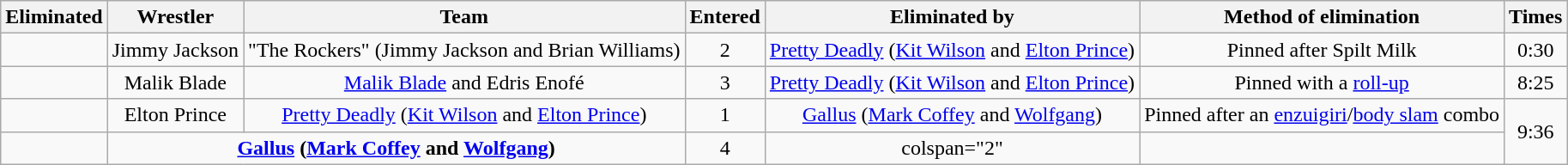<table class="wikitable sortable" style="text-align:center;">
<tr>
<th>Eliminated</th>
<th>Wrestler</th>
<th>Team</th>
<th>Entered</th>
<th>Eliminated by</th>
<th>Method of elimination</th>
<th>Times</th>
</tr>
<tr>
<td></td>
<td>Jimmy Jackson</td>
<td>"The Rockers" (Jimmy Jackson and Brian Williams)</td>
<td>2</td>
<td><a href='#'>Pretty Deadly</a> (<a href='#'>Kit Wilson</a> and <a href='#'>Elton Prince</a>)</td>
<td>Pinned after Spilt Milk</td>
<td>0:30</td>
</tr>
<tr>
<td></td>
<td>Malik Blade</td>
<td><a href='#'>Malik Blade</a> and Edris Enofé</td>
<td>3</td>
<td><a href='#'>Pretty Deadly</a> (<a href='#'>Kit Wilson</a> and <a href='#'>Elton Prince</a>)</td>
<td>Pinned with a <a href='#'>roll-up</a></td>
<td>8:25</td>
</tr>
<tr>
<td></td>
<td>Elton Prince</td>
<td><a href='#'>Pretty Deadly</a> (<a href='#'>Kit Wilson</a> and <a href='#'>Elton Prince</a>)</td>
<td>1</td>
<td><a href='#'>Gallus</a> (<a href='#'>Mark Coffey</a> and <a href='#'>Wolfgang</a>)</td>
<td>Pinned after an <a href='#'>enzuigiri</a>/<a href='#'>body slam</a> combo</td>
<td rowspan=2>9:36</td>
</tr>
<tr>
<td><strong></strong></td>
<td colspan="2"><strong><a href='#'>Gallus</a> (<a href='#'>Mark Coffey</a> and <a href='#'>Wolfgang</a>)</strong></td>
<td>4</td>
<td>colspan="2" </td>
</tr>
</table>
